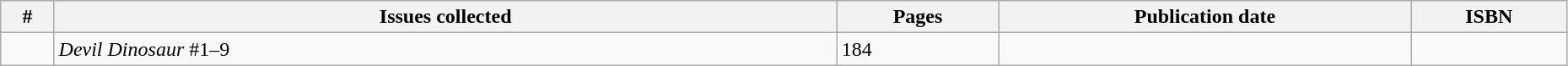<table class="wikitable sortable" width=98%>
<tr>
<th class="unsortable">#</th>
<th class="unsortable" width="50%">Issues collected</th>
<th>Pages</th>
<th>Publication date</th>
<th class="unsortable">ISBN</th>
</tr>
<tr>
<td></td>
<td><em>Devil Dinosaur</em> #1–9</td>
<td>184</td>
<td></td>
<td></td>
</tr>
</table>
